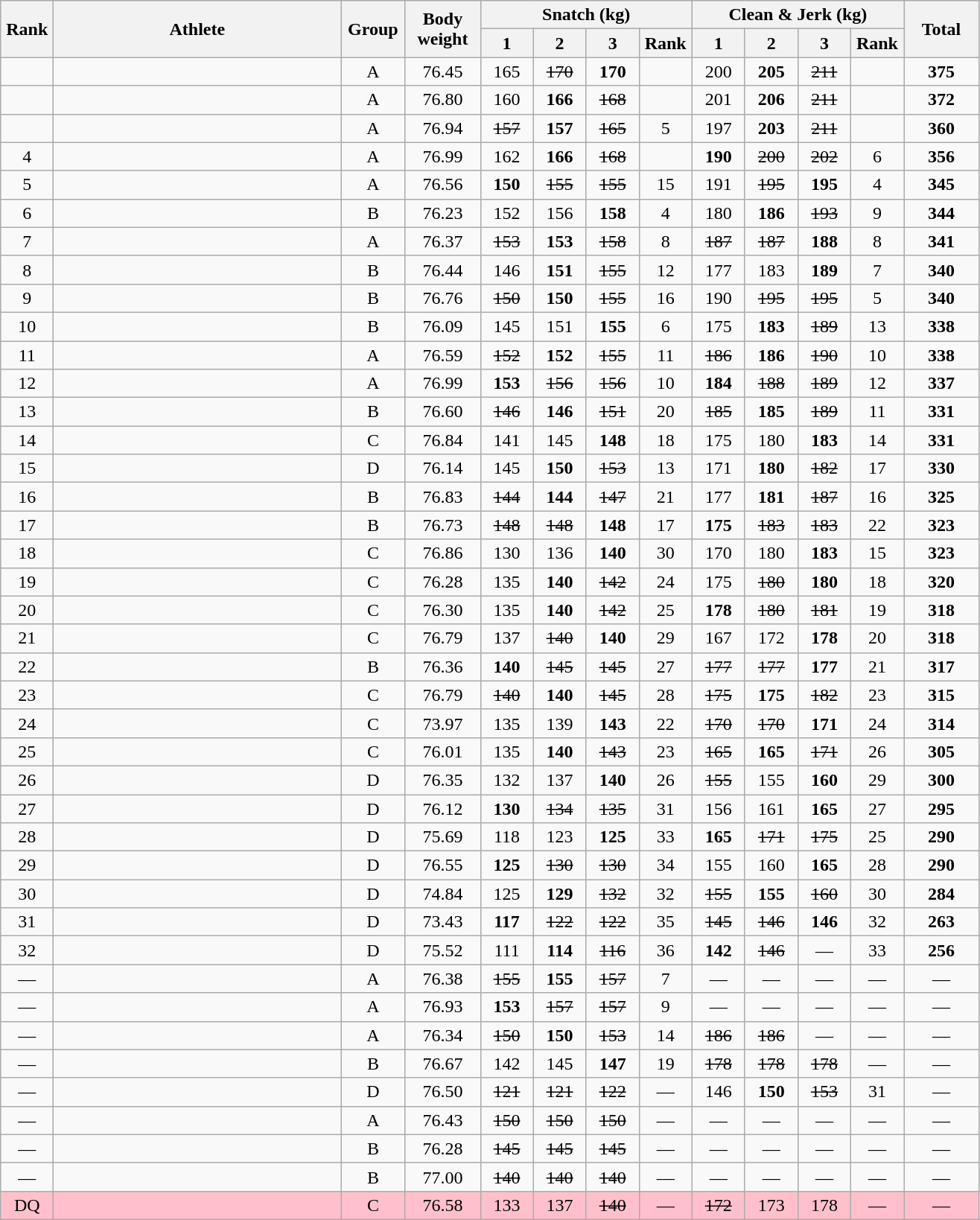<table class = "wikitable" style="text-align:center;">
<tr>
<th rowspan=2 width=40>Rank</th>
<th rowspan=2 width=250>Athlete</th>
<th rowspan=2 width=50>Group</th>
<th rowspan=2 width=60>Body weight</th>
<th colspan=4>Snatch (kg)</th>
<th colspan=4>Clean & Jerk (kg)</th>
<th rowspan=2 width=60>Total</th>
</tr>
<tr>
<th width=40>1</th>
<th width=40>2</th>
<th width=40>3</th>
<th width=40>Rank</th>
<th width=40>1</th>
<th width=40>2</th>
<th width=40>3</th>
<th width=40>Rank</th>
</tr>
<tr>
<td></td>
<td align=left></td>
<td>A</td>
<td>76.45</td>
<td>165</td>
<td><s>170</s></td>
<td><strong>170</strong></td>
<td></td>
<td>200</td>
<td><strong>205</strong></td>
<td><s>211</s></td>
<td></td>
<td><strong>375</strong></td>
</tr>
<tr>
<td></td>
<td align=left></td>
<td>A</td>
<td>76.80</td>
<td>160</td>
<td><strong>166</strong></td>
<td><s>168</s></td>
<td></td>
<td>201</td>
<td><strong>206</strong></td>
<td><s>211</s></td>
<td></td>
<td><strong>372</strong></td>
</tr>
<tr>
<td></td>
<td align=left></td>
<td>A</td>
<td>76.94</td>
<td><s>157</s></td>
<td><strong>157</strong></td>
<td><s>165</s></td>
<td>5</td>
<td>197</td>
<td><strong>203</strong></td>
<td><s>211</s></td>
<td></td>
<td><strong>360</strong></td>
</tr>
<tr>
<td>4</td>
<td align=left></td>
<td>A</td>
<td>76.99</td>
<td>162</td>
<td><strong>166</strong></td>
<td><s>168</s></td>
<td></td>
<td><strong>190</strong></td>
<td><s>200</s></td>
<td><s>202</s></td>
<td>6</td>
<td><strong>356</strong></td>
</tr>
<tr>
<td>5</td>
<td align=left></td>
<td>A</td>
<td>76.56</td>
<td><strong>150</strong></td>
<td><s>155</s></td>
<td><s>155</s></td>
<td>15</td>
<td>191</td>
<td><s>195</s></td>
<td><strong>195</strong></td>
<td>4</td>
<td><strong>345</strong></td>
</tr>
<tr>
<td>6</td>
<td align=left></td>
<td>B</td>
<td>76.23</td>
<td>152</td>
<td>156</td>
<td><strong>158</strong></td>
<td>4</td>
<td>180</td>
<td><strong>186</strong></td>
<td><s>193</s></td>
<td>9</td>
<td><strong>344</strong></td>
</tr>
<tr>
<td>7</td>
<td align=left></td>
<td>A</td>
<td>76.37</td>
<td><s>153</s></td>
<td><strong>153</strong></td>
<td><s>158</s></td>
<td>8</td>
<td><s>187</s></td>
<td><s>187</s></td>
<td><strong>188</strong></td>
<td>8</td>
<td><strong>341</strong></td>
</tr>
<tr>
<td>8</td>
<td align=left></td>
<td>B</td>
<td>76.44</td>
<td>146</td>
<td><strong>151</strong></td>
<td><s>155</s></td>
<td>12</td>
<td>177</td>
<td>183</td>
<td><strong>189</strong></td>
<td>7</td>
<td><strong>340</strong></td>
</tr>
<tr>
<td>9</td>
<td align=left></td>
<td>B</td>
<td>76.76</td>
<td><s>150</s></td>
<td><strong>150</strong></td>
<td><s>155</s></td>
<td>16</td>
<td>190</td>
<td><s>195</s></td>
<td><s>195</s></td>
<td>5</td>
<td><strong>340</strong></td>
</tr>
<tr>
<td>10</td>
<td align=left></td>
<td>B</td>
<td>76.09</td>
<td>145</td>
<td>151</td>
<td><strong>155</strong></td>
<td>6</td>
<td>175</td>
<td><strong>183</strong></td>
<td><s>189</s></td>
<td>13</td>
<td><strong>338</strong></td>
</tr>
<tr>
<td>11</td>
<td align=left></td>
<td>A</td>
<td>76.59</td>
<td><s>152</s></td>
<td><strong>152</strong></td>
<td><s>155</s></td>
<td>11</td>
<td><s>186</s></td>
<td><strong>186</strong></td>
<td><s>190</s></td>
<td>10</td>
<td><strong>338</strong></td>
</tr>
<tr>
<td>12</td>
<td align=left></td>
<td>A</td>
<td>76.99</td>
<td><strong>153</strong></td>
<td><s>156</s></td>
<td><s>156</s></td>
<td>10</td>
<td><strong>184</strong></td>
<td><s>188</s></td>
<td><s>189</s></td>
<td>12</td>
<td><strong>337</strong></td>
</tr>
<tr>
<td>13</td>
<td align=left></td>
<td>B</td>
<td>76.60</td>
<td><s>146</s></td>
<td><strong>146</strong></td>
<td><s>151</s></td>
<td>20</td>
<td><s>185</s></td>
<td><strong>185</strong></td>
<td><s>189</s></td>
<td>11</td>
<td><strong>331</strong></td>
</tr>
<tr>
<td>14</td>
<td align=left></td>
<td>C</td>
<td>76.84</td>
<td>141</td>
<td>145</td>
<td><strong>148</strong></td>
<td>18</td>
<td>175</td>
<td>180</td>
<td><strong>183</strong></td>
<td>14</td>
<td><strong>331</strong></td>
</tr>
<tr>
<td>15</td>
<td align=left></td>
<td>D</td>
<td>76.14</td>
<td>145</td>
<td><strong>150</strong></td>
<td><s>153</s></td>
<td>13</td>
<td>171</td>
<td><strong>180</strong></td>
<td><s>182</s></td>
<td>17</td>
<td><strong>330</strong></td>
</tr>
<tr>
<td>16</td>
<td align=left></td>
<td>B</td>
<td>76.83</td>
<td><s>144</s></td>
<td><strong>144</strong></td>
<td><s>147</s></td>
<td>21</td>
<td>177</td>
<td><strong>181</strong></td>
<td><s>187</s></td>
<td>16</td>
<td><strong>325</strong></td>
</tr>
<tr>
<td>17</td>
<td align=left></td>
<td>B</td>
<td>76.73</td>
<td><s>148</s></td>
<td><s>148</s></td>
<td><strong>148</strong></td>
<td>17</td>
<td><strong>175</strong></td>
<td><s>183</s></td>
<td><s>183</s></td>
<td>22</td>
<td><strong>323</strong></td>
</tr>
<tr>
<td>18</td>
<td align=left></td>
<td>C</td>
<td>76.86</td>
<td>130</td>
<td>136</td>
<td><strong>140</strong></td>
<td>30</td>
<td>170</td>
<td>180</td>
<td><strong>183</strong></td>
<td>15</td>
<td><strong>323</strong></td>
</tr>
<tr>
<td>19</td>
<td align=left></td>
<td>C</td>
<td>76.28</td>
<td>135</td>
<td><strong>140</strong></td>
<td><s>142</s></td>
<td>24</td>
<td>175</td>
<td><s>180</s></td>
<td><strong>180</strong></td>
<td>18</td>
<td><strong>320</strong></td>
</tr>
<tr>
<td>20</td>
<td align=left></td>
<td>C</td>
<td>76.30</td>
<td>135</td>
<td><strong>140</strong></td>
<td><s>142</s></td>
<td>25</td>
<td><strong>178</strong></td>
<td><s>180</s></td>
<td><s>181</s></td>
<td>19</td>
<td><strong>318</strong></td>
</tr>
<tr>
<td>21</td>
<td align=left></td>
<td>C</td>
<td>76.79</td>
<td>137</td>
<td><s>140</s></td>
<td><strong>140</strong></td>
<td>29</td>
<td>167</td>
<td>172</td>
<td><strong>178</strong></td>
<td>20</td>
<td><strong>318</strong></td>
</tr>
<tr>
<td>22</td>
<td align=left></td>
<td>B</td>
<td>76.36</td>
<td><strong>140</strong></td>
<td><s>145</s></td>
<td><s>145</s></td>
<td>27</td>
<td><s>177</s></td>
<td><s>177</s></td>
<td><strong>177</strong></td>
<td>21</td>
<td><strong>317</strong></td>
</tr>
<tr>
<td>23</td>
<td align=left></td>
<td>C</td>
<td>76.79</td>
<td><s>140</s></td>
<td><strong>140</strong></td>
<td><s>145</s></td>
<td>28</td>
<td><s>175</s></td>
<td><strong>175</strong></td>
<td><s>182</s></td>
<td>23</td>
<td><strong>315</strong></td>
</tr>
<tr>
<td>24</td>
<td align=left></td>
<td>C</td>
<td>73.97</td>
<td>135</td>
<td>139</td>
<td><strong>143</strong></td>
<td>22</td>
<td><s>170</s></td>
<td><s>170</s></td>
<td><strong>171</strong></td>
<td>24</td>
<td><strong>314</strong></td>
</tr>
<tr>
<td>25</td>
<td align=left></td>
<td>C</td>
<td>76.01</td>
<td>135</td>
<td><strong>140</strong></td>
<td><s>143</s></td>
<td>23</td>
<td><s>165</s></td>
<td><strong>165</strong></td>
<td><s>171</s></td>
<td>26</td>
<td><strong>305</strong></td>
</tr>
<tr>
<td>26</td>
<td align=left></td>
<td>D</td>
<td>76.35</td>
<td>132</td>
<td>137</td>
<td><strong>140</strong></td>
<td>26</td>
<td><s>155</s></td>
<td>155</td>
<td><strong>160</strong></td>
<td>29</td>
<td><strong>300</strong></td>
</tr>
<tr>
<td>27</td>
<td align=left></td>
<td>D</td>
<td>76.12</td>
<td><strong>130</strong></td>
<td><s>134</s></td>
<td><s>135</s></td>
<td>31</td>
<td>156</td>
<td>161</td>
<td><strong>165</strong></td>
<td>27</td>
<td><strong>295</strong></td>
</tr>
<tr>
<td>28</td>
<td align=left></td>
<td>D</td>
<td>75.69</td>
<td>118</td>
<td>123</td>
<td><strong>125</strong></td>
<td>33</td>
<td><strong>165</strong></td>
<td><s>171</s></td>
<td><s>175</s></td>
<td>25</td>
<td><strong>290</strong></td>
</tr>
<tr>
<td>29</td>
<td align=left></td>
<td>D</td>
<td>76.55</td>
<td><strong>125</strong></td>
<td><s>130</s></td>
<td><s>130</s></td>
<td>34</td>
<td>155</td>
<td>160</td>
<td><strong>165</strong></td>
<td>28</td>
<td><strong>290</strong></td>
</tr>
<tr>
<td>30</td>
<td align=left></td>
<td>D</td>
<td>74.84</td>
<td>125</td>
<td><strong>129</strong></td>
<td><s>132</s></td>
<td>32</td>
<td><s>155</s></td>
<td><strong>155</strong></td>
<td><s>160</s></td>
<td>30</td>
<td><strong>284</strong></td>
</tr>
<tr>
<td>31</td>
<td align=left></td>
<td>D</td>
<td>73.43</td>
<td><strong>117</strong></td>
<td><s>122</s></td>
<td><s>122</s></td>
<td>35</td>
<td><s>145</s></td>
<td><s>146</s></td>
<td><strong>146</strong></td>
<td>32</td>
<td><strong>263</strong></td>
</tr>
<tr>
<td>32</td>
<td align=left></td>
<td>D</td>
<td>75.52</td>
<td>111</td>
<td><strong>114</strong></td>
<td><s>116</s></td>
<td>36</td>
<td><strong>142</strong></td>
<td><s>146</s></td>
<td>—</td>
<td>33</td>
<td><strong>256</strong></td>
</tr>
<tr>
<td>—</td>
<td align=left></td>
<td>A</td>
<td>76.38</td>
<td><s>155</s></td>
<td><strong>155</strong></td>
<td><s>157</s></td>
<td>7</td>
<td>—</td>
<td>—</td>
<td>—</td>
<td>—</td>
<td>—</td>
</tr>
<tr>
<td>—</td>
<td align=left></td>
<td>A</td>
<td>76.93</td>
<td><strong>153</strong></td>
<td><s>157</s></td>
<td><s>157</s></td>
<td>9</td>
<td>—</td>
<td>—</td>
<td>—</td>
<td>—</td>
<td>—</td>
</tr>
<tr>
<td>—</td>
<td align=left></td>
<td>A</td>
<td>76.34</td>
<td><s>150</s></td>
<td><strong>150</strong></td>
<td><s>153</s></td>
<td>14</td>
<td><s>186</s></td>
<td><s>186</s></td>
<td>—</td>
<td>—</td>
<td>—</td>
</tr>
<tr>
<td>—</td>
<td align=left></td>
<td>B</td>
<td>76.67</td>
<td>142</td>
<td>145</td>
<td><strong>147</strong></td>
<td>19</td>
<td><s>178</s></td>
<td><s>178</s></td>
<td><s>178</s></td>
<td>—</td>
<td>—</td>
</tr>
<tr>
<td>—</td>
<td align=left></td>
<td>D</td>
<td>76.50</td>
<td><s>121</s></td>
<td><s>121</s></td>
<td><s>122</s></td>
<td>—</td>
<td>146</td>
<td><strong>150</strong></td>
<td><s>153</s></td>
<td>31</td>
<td>—</td>
</tr>
<tr>
<td>—</td>
<td align=left></td>
<td>A</td>
<td>76.43</td>
<td><s>150</s></td>
<td><s>150</s></td>
<td><s>150</s></td>
<td>—</td>
<td>—</td>
<td>—</td>
<td>—</td>
<td>—</td>
<td>—</td>
</tr>
<tr>
<td>—</td>
<td align=left></td>
<td>B</td>
<td>76.28</td>
<td><s>145</s></td>
<td><s>145</s></td>
<td><s>145</s></td>
<td>—</td>
<td>—</td>
<td>—</td>
<td>—</td>
<td>—</td>
<td>—</td>
</tr>
<tr>
<td>—</td>
<td align=left></td>
<td>B</td>
<td>77.00</td>
<td><s>140</s></td>
<td><s>140</s></td>
<td><s>140</s></td>
<td>—</td>
<td>—</td>
<td>—</td>
<td>—</td>
<td>—</td>
<td>—</td>
</tr>
<tr bgcolor=pink>
<td>DQ</td>
<td align=left></td>
<td>C</td>
<td>76.58</td>
<td>133</td>
<td>137</td>
<td><s>140</s></td>
<td>—</td>
<td><s>172</s></td>
<td>173</td>
<td>178</td>
<td>—</td>
<td>—</td>
</tr>
</table>
